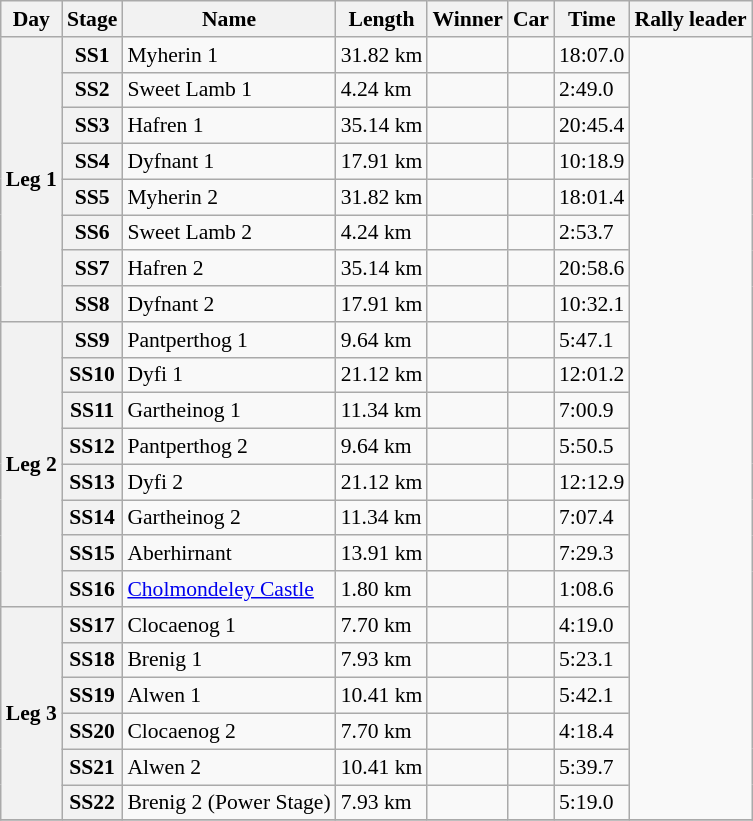<table class="wikitable" style="text-align: left; font-size: 90%; max-width: 950px;">
<tr>
<th>Day</th>
<th>Stage</th>
<th>Name</th>
<th>Length</th>
<th>Winner</th>
<th>Car</th>
<th>Time</th>
<th>Rally leader</th>
</tr>
<tr>
<th rowspan=8>Leg 1</th>
<th>SS1</th>
<td>Myherin 1</td>
<td>31.82 km</td>
<td></td>
<td></td>
<td>18:07.0</td>
<td rowspan=22></td>
</tr>
<tr>
<th>SS2</th>
<td>Sweet Lamb 1</td>
<td>4.24 km</td>
<td></td>
<td></td>
<td>2:49.0</td>
</tr>
<tr>
<th>SS3</th>
<td>Hafren 1</td>
<td>35.14 km</td>
<td></td>
<td></td>
<td>20:45.4</td>
</tr>
<tr>
<th>SS4</th>
<td>Dyfnant 1</td>
<td>17.91 km</td>
<td></td>
<td></td>
<td>10:18.9</td>
</tr>
<tr>
<th>SS5</th>
<td>Myherin 2</td>
<td>31.82 km</td>
<td></td>
<td></td>
<td>18:01.4</td>
</tr>
<tr>
<th>SS6</th>
<td>Sweet Lamb 2</td>
<td>4.24 km</td>
<td></td>
<td></td>
<td>2:53.7</td>
</tr>
<tr>
<th>SS7</th>
<td>Hafren 2</td>
<td>35.14 km</td>
<td></td>
<td></td>
<td>20:58.6</td>
</tr>
<tr>
<th>SS8</th>
<td>Dyfnant 2</td>
<td>17.91 km</td>
<td></td>
<td></td>
<td>10:32.1</td>
</tr>
<tr>
<th rowspan=8>Leg 2</th>
<th>SS9</th>
<td>Pantperthog 1</td>
<td>9.64 km</td>
<td></td>
<td></td>
<td>5:47.1</td>
</tr>
<tr>
<th>SS10</th>
<td>Dyfi 1</td>
<td>21.12 km</td>
<td></td>
<td></td>
<td>12:01.2</td>
</tr>
<tr>
<th>SS11</th>
<td>Gartheinog 1</td>
<td>11.34 km</td>
<td></td>
<td></td>
<td>7:00.9</td>
</tr>
<tr>
<th>SS12</th>
<td>Pantperthog 2</td>
<td>9.64 km</td>
<td></td>
<td></td>
<td>5:50.5</td>
</tr>
<tr>
<th>SS13</th>
<td>Dyfi 2</td>
<td>21.12 km</td>
<td></td>
<td></td>
<td>12:12.9</td>
</tr>
<tr>
<th>SS14</th>
<td>Gartheinog 2</td>
<td>11.34 km</td>
<td></td>
<td></td>
<td>7:07.4</td>
</tr>
<tr>
<th>SS15</th>
<td>Aberhirnant</td>
<td>13.91 km</td>
<td></td>
<td></td>
<td>7:29.3</td>
</tr>
<tr>
<th>SS16</th>
<td><a href='#'>Cholmondeley Castle</a></td>
<td>1.80 km</td>
<td></td>
<td></td>
<td>1:08.6</td>
</tr>
<tr>
<th rowspan=6>Leg 3</th>
<th>SS17</th>
<td>Clocaenog 1</td>
<td>7.70 km</td>
<td></td>
<td></td>
<td>4:19.0</td>
</tr>
<tr>
<th>SS18</th>
<td>Brenig 1</td>
<td>7.93 km</td>
<td></td>
<td></td>
<td>5:23.1</td>
</tr>
<tr>
<th>SS19</th>
<td>Alwen 1</td>
<td>10.41 km</td>
<td></td>
<td></td>
<td>5:42.1</td>
</tr>
<tr>
<th>SS20</th>
<td>Clocaenog 2</td>
<td>7.70 km</td>
<td></td>
<td></td>
<td>4:18.4</td>
</tr>
<tr>
<th>SS21</th>
<td>Alwen 2</td>
<td>10.41 km</td>
<td></td>
<td></td>
<td>5:39.7</td>
</tr>
<tr>
<th>SS22</th>
<td>Brenig 2 (Power Stage)</td>
<td>7.93 km</td>
<td></td>
<td></td>
<td>5:19.0</td>
</tr>
<tr>
</tr>
</table>
